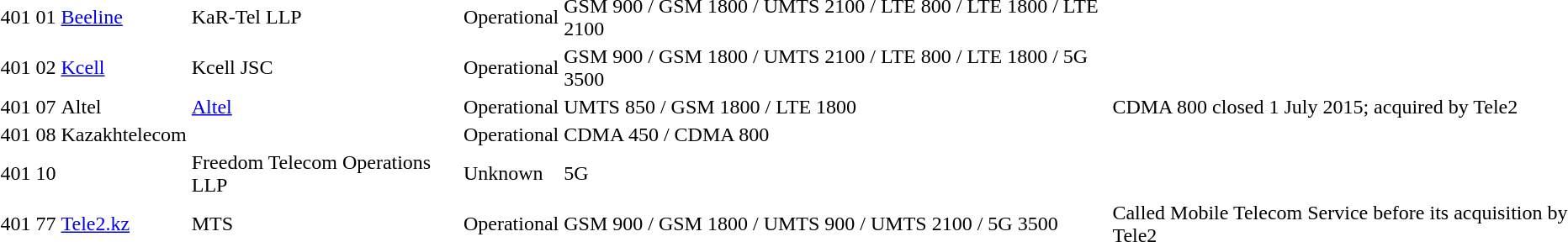<table>
<tr>
<td>401</td>
<td>01</td>
<td><a href='#'>Beeline</a></td>
<td>KaR-Tel LLP</td>
<td>Operational</td>
<td>GSM 900 / GSM 1800 / UMTS 2100 / LTE 800 / LTE 1800 / LTE 2100</td>
<td></td>
</tr>
<tr>
<td>401</td>
<td>02</td>
<td><a href='#'>Kcell</a></td>
<td>Kcell JSC</td>
<td>Operational</td>
<td>GSM 900 / GSM 1800 / UMTS 2100 / LTE 800 / LTE 1800 / 5G 3500</td>
<td></td>
</tr>
<tr>
<td>401</td>
<td>07</td>
<td>Altel</td>
<td><a href='#'>Altel</a></td>
<td>Operational</td>
<td>UMTS 850 / GSM 1800 / LTE 1800</td>
<td>CDMA 800 closed 1 July 2015; acquired by Tele2</td>
</tr>
<tr>
<td>401</td>
<td>08</td>
<td>Kazakhtelecom</td>
<td></td>
<td>Operational</td>
<td>CDMA 450 / CDMA 800</td>
<td></td>
</tr>
<tr>
<td>401</td>
<td>10</td>
<td></td>
<td>Freedom Telecom Operations LLP</td>
<td>Unknown</td>
<td>5G</td>
<td></td>
</tr>
<tr>
<td>401</td>
<td>77</td>
<td><a href='#'>Tele2.kz</a></td>
<td>MTS</td>
<td>Operational</td>
<td>GSM 900 / GSM 1800 / UMTS 900 / UMTS 2100 / 5G 3500</td>
<td>Called Mobile Telecom Service before its acquisition by Tele2</td>
</tr>
</table>
